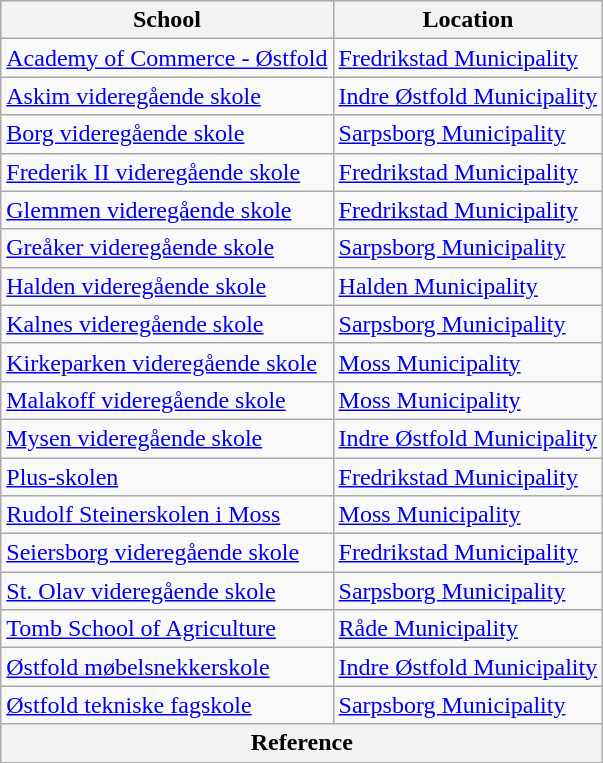<table class="wikitable sortable">
<tr>
<th>School</th>
<th>Location</th>
</tr>
<tr>
<td><a href='#'>Academy of Commerce - Østfold</a></td>
<td><a href='#'>Fredrikstad Municipality</a></td>
</tr>
<tr>
<td><a href='#'>Askim videregående skole</a></td>
<td><a href='#'>Indre Østfold Municipality</a></td>
</tr>
<tr>
<td><a href='#'>Borg videregående skole</a></td>
<td><a href='#'>Sarpsborg Municipality</a></td>
</tr>
<tr>
<td><a href='#'>Frederik II videregående skole</a></td>
<td><a href='#'>Fredrikstad Municipality</a></td>
</tr>
<tr>
<td><a href='#'>Glemmen videregående skole</a></td>
<td><a href='#'>Fredrikstad Municipality</a></td>
</tr>
<tr>
<td><a href='#'>Greåker videregående skole</a></td>
<td><a href='#'>Sarpsborg Municipality</a></td>
</tr>
<tr>
<td><a href='#'>Halden videregående skole</a></td>
<td><a href='#'>Halden Municipality</a></td>
</tr>
<tr>
<td><a href='#'>Kalnes videregående skole</a></td>
<td><a href='#'>Sarpsborg Municipality</a></td>
</tr>
<tr>
<td><a href='#'>Kirkeparken videregående skole</a></td>
<td><a href='#'>Moss Municipality</a></td>
</tr>
<tr>
<td><a href='#'>Malakoff videregående skole</a></td>
<td><a href='#'>Moss Municipality</a></td>
</tr>
<tr>
<td><a href='#'>Mysen videregående skole</a></td>
<td><a href='#'>Indre Østfold Municipality</a></td>
</tr>
<tr>
<td><a href='#'>Plus-skolen</a></td>
<td><a href='#'>Fredrikstad Municipality</a></td>
</tr>
<tr>
<td><a href='#'>Rudolf Steinerskolen i Moss</a></td>
<td><a href='#'>Moss Municipality</a></td>
</tr>
<tr>
<td><a href='#'>Seiersborg videregående skole</a></td>
<td><a href='#'>Fredrikstad Municipality</a></td>
</tr>
<tr>
<td><a href='#'>St. Olav videregående skole</a></td>
<td><a href='#'>Sarpsborg Municipality</a></td>
</tr>
<tr>
<td><a href='#'>Tomb School of Agriculture</a></td>
<td><a href='#'>Råde Municipality</a></td>
</tr>
<tr>
<td><a href='#'>Østfold møbelsnekkerskole</a></td>
<td><a href='#'>Indre Østfold Municipality</a></td>
</tr>
<tr>
<td><a href='#'>Østfold tekniske fagskole</a></td>
<td><a href='#'>Sarpsborg Municipality</a></td>
</tr>
<tr>
<th colspan="2">Reference</th>
</tr>
</table>
